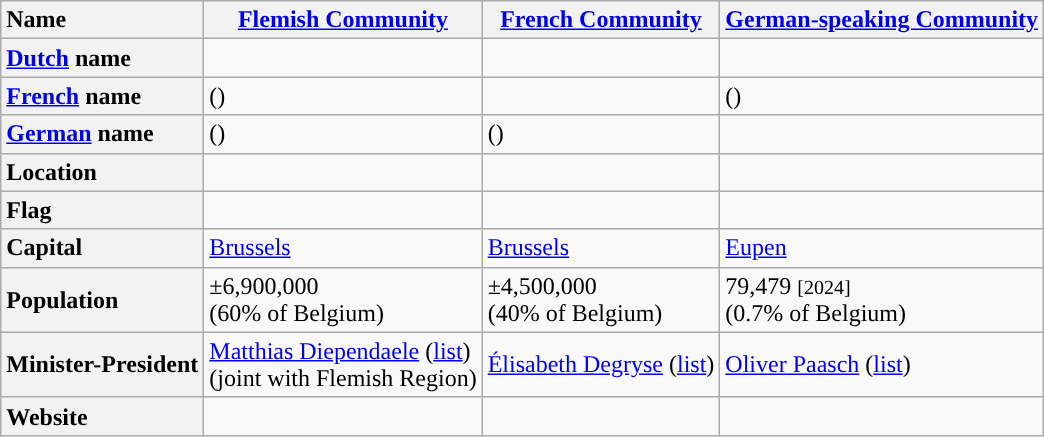<table class="wikitable">
<tr>
<th style="text-align: left;">Name</th>
<th><a href='#'>Flemish Community</a></th>
<th><a href='#'>French Community</a></th>
<th><a href='#'>German-speaking Community</a></th>
</tr>
<tr>
<th style="text-align: left;"><a href='#'>Dutch</a> name</th>
<td></td>
<td></td>
<td></td>
</tr>
<tr>
<th style="text-align: left;"><a href='#'>French</a> name</th>
<td>()</td>
<td><strong></strong></td>
<td>()</td>
</tr>
<tr>
<th style="text-align: left;"><a href='#'>German</a> name</th>
<td>()</td>
<td>()</td>
<td><strong></strong></td>
</tr>
<tr>
<th style="text-align: left;">Location</th>
<td></td>
<td></td>
<td></td>
</tr>
<tr>
<th style="text-align: left;">Flag</th>
<td></td>
<td></td>
<td></td>
</tr>
<tr>
<th style="text-align: left;">Capital</th>
<td><a href='#'>Brussels</a></td>
<td><a href='#'>Brussels</a></td>
<td><a href='#'>Eupen</a></td>
</tr>
<tr>
<th style="text-align: left;">Population</th>
<td>±6,900,000<br>(60% of Belgium)</td>
<td>±4,500,000<br>(40% of Belgium)</td>
<td>79,479 <small>[2024]</small><br>(0.7% of Belgium)</td>
</tr>
<tr>
<th style="text-align: left;">Minister-President</th>
<td><a href='#'>Matthias Diependaele</a> (<a href='#'>list</a>)<br>(joint with Flemish Region)</td>
<td><a href='#'>Élisabeth Degryse</a> (<a href='#'>list</a>)</td>
<td><a href='#'>Oliver Paasch</a> (<a href='#'>list</a>)</td>
</tr>
<tr>
<th style="text-align: left;">Website</th>
<td></td>
<td></td>
<td></td>
</tr>
</table>
